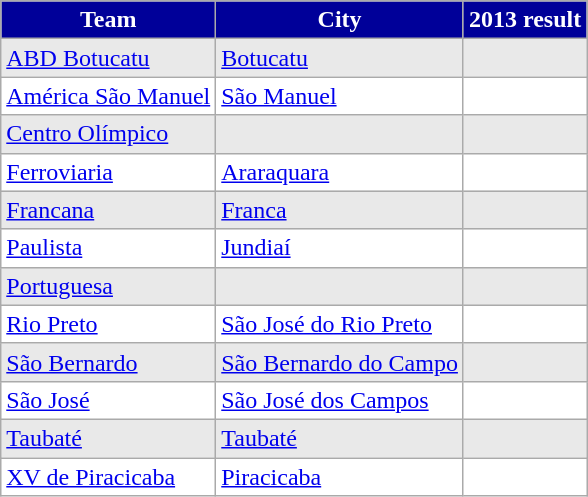<table border="0,75" cellpadding="2" style="border-collapse: collapse;" class="wikitable sortable">
<tr>
<th style="background: #009; color: #fff;">Team</th>
<th style="background: #009; color: #fff;">City</th>
<th style="background: #009; color: #fff;">2013 result </th>
</tr>
<tr style="background:#e9e9e9; color:black">
<td><a href='#'>ABD Botucatu</a></td>
<td><a href='#'>Botucatu</a></td>
<td></td>
</tr>
<tr style="background:white; color:black">
<td><a href='#'>América São Manuel</a></td>
<td><a href='#'>São Manuel</a></td>
<td></td>
</tr>
<tr style="background:#e9e9e9; color:black">
<td><a href='#'>Centro Olímpico</a></td>
<td></td>
<td></td>
</tr>
<tr style="background:white; color:black">
<td><a href='#'>Ferroviaria</a></td>
<td><a href='#'>Araraquara</a></td>
<td></td>
</tr>
<tr style="background:#e9e9e9; color:black">
<td><a href='#'>Francana</a></td>
<td><a href='#'>Franca</a></td>
<td></td>
</tr>
<tr style="background:white; color:black">
<td><a href='#'>Paulista</a></td>
<td><a href='#'>Jundiaí</a></td>
<td></td>
</tr>
<tr style="background:#e9e9e9; color:black">
<td><a href='#'>Portuguesa</a></td>
<td></td>
<td></td>
</tr>
<tr style="background:white; color:black">
<td><a href='#'>Rio Preto</a></td>
<td><a href='#'>São José do Rio Preto</a></td>
<td></td>
</tr>
<tr style="background:#e9e9e9; color:black">
<td><a href='#'>São Bernardo</a></td>
<td><a href='#'>São Bernardo do Campo</a></td>
<td></td>
</tr>
<tr style="background:white; color:black">
<td><a href='#'>São José</a></td>
<td><a href='#'>São José dos Campos</a></td>
<td></td>
</tr>
<tr style="background:#e9e9e9; color:black">
<td><a href='#'>Taubaté</a></td>
<td><a href='#'>Taubaté</a></td>
<td></td>
</tr>
<tr style="background:white; color:black">
<td><a href='#'>XV de Piracicaba</a></td>
<td><a href='#'>Piracicaba</a></td>
<td></td>
</tr>
</table>
